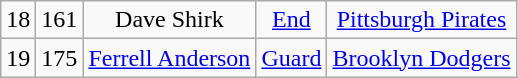<table class="wikitable" style="text-align:center">
<tr>
<td>18</td>
<td>161</td>
<td>Dave Shirk</td>
<td><a href='#'>End</a></td>
<td><a href='#'>Pittsburgh Pirates</a></td>
</tr>
<tr>
<td>19</td>
<td>175</td>
<td><a href='#'>Ferrell Anderson</a></td>
<td><a href='#'>Guard</a></td>
<td><a href='#'>Brooklyn Dodgers</a></td>
</tr>
</table>
